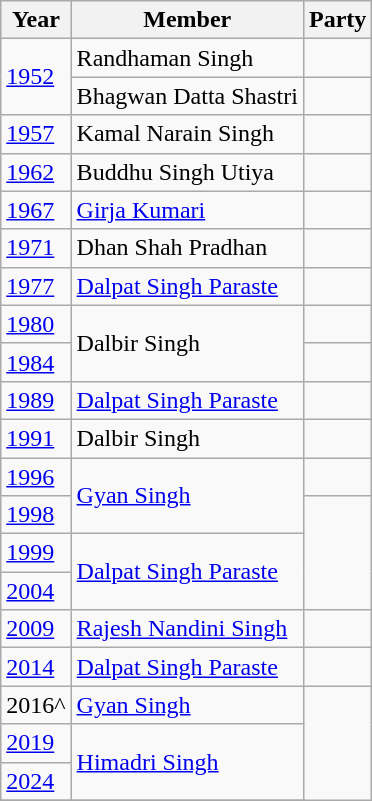<table class="wikitable sortable">
<tr>
<th>Year</th>
<th>Member</th>
<th colspan="2">Party</th>
</tr>
<tr>
<td rowspan="2"><a href='#'>1952</a></td>
<td>Randhaman Singh</td>
<td></td>
</tr>
<tr>
<td>Bhagwan Datta Shastri</td>
<td></td>
</tr>
<tr>
<td><a href='#'>1957</a></td>
<td>Kamal Narain Singh</td>
<td></td>
</tr>
<tr>
<td><a href='#'>1962</a></td>
<td>Buddhu Singh Utiya</td>
<td></td>
</tr>
<tr>
<td><a href='#'>1967</a></td>
<td><a href='#'>Girja Kumari</a></td>
<td></td>
</tr>
<tr>
<td><a href='#'>1971</a></td>
<td>Dhan Shah Pradhan</td>
<td></td>
</tr>
<tr>
<td><a href='#'>1977</a></td>
<td><a href='#'>Dalpat Singh Paraste</a></td>
<td></td>
</tr>
<tr>
<td><a href='#'>1980</a></td>
<td rowspan="2">Dalbir Singh</td>
<td></td>
</tr>
<tr>
<td><a href='#'>1984</a></td>
<td></td>
</tr>
<tr>
<td><a href='#'>1989</a></td>
<td><a href='#'>Dalpat Singh Paraste</a></td>
<td></td>
</tr>
<tr>
<td><a href='#'>1991</a></td>
<td>Dalbir Singh</td>
<td></td>
</tr>
<tr>
<td><a href='#'>1996</a></td>
<td rowspan="2"><a href='#'>Gyan Singh</a></td>
<td></td>
</tr>
<tr>
<td><a href='#'>1998</a></td>
</tr>
<tr>
<td><a href='#'>1999</a></td>
<td rowspan="2"><a href='#'>Dalpat Singh Paraste</a></td>
</tr>
<tr>
<td><a href='#'>2004</a></td>
</tr>
<tr>
<td><a href='#'>2009</a></td>
<td><a href='#'>Rajesh Nandini Singh</a></td>
<td></td>
</tr>
<tr>
<td><a href='#'>2014</a></td>
<td><a href='#'>Dalpat Singh Paraste</a></td>
<td></td>
</tr>
<tr>
<td>2016^</td>
<td><a href='#'>Gyan Singh</a></td>
</tr>
<tr>
<td><a href='#'>2019</a></td>
<td rowspan=2><a href='#'>Himadri Singh</a></td>
</tr>
<tr>
<td><a href='#'>2024</a></td>
</tr>
<tr>
</tr>
</table>
